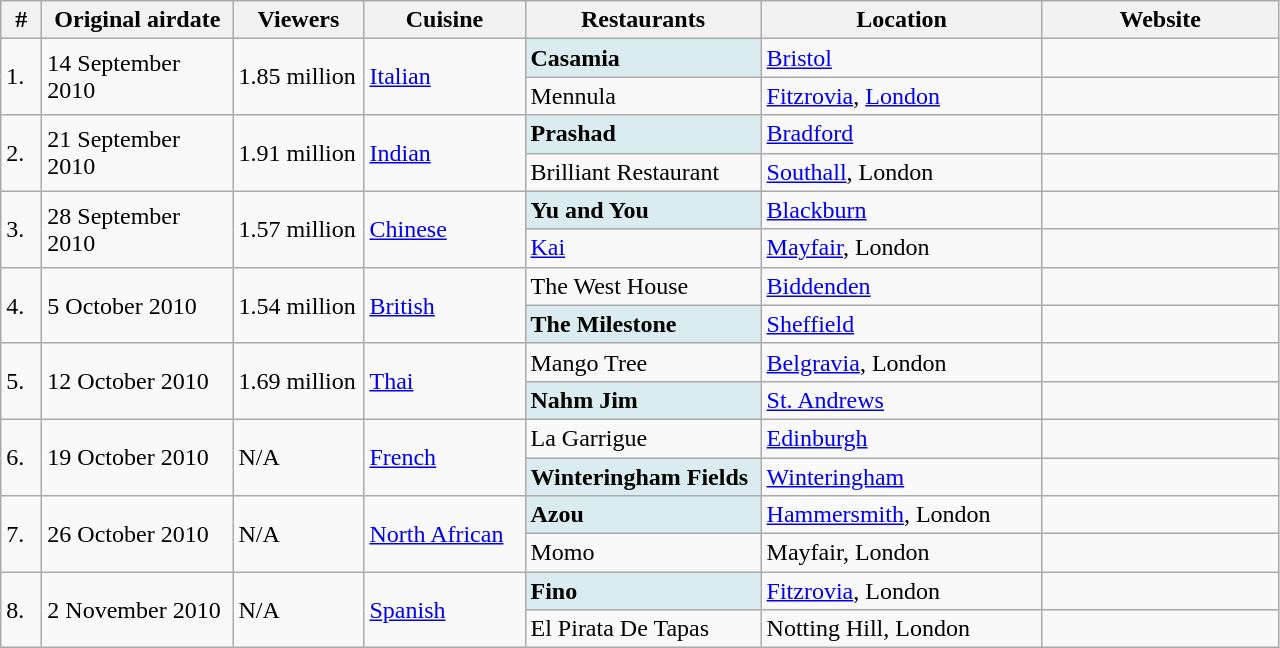<table class=wikitable>
<tr>
<th style="width:20px">#</th>
<th style="width:120px">Original airdate</th>
<th style="width:80px">Viewers</th>
<th style="width:100px">Cuisine</th>
<th style="width:150px">Restaurants</th>
<th style="width:180px">Location</th>
<th style="width:150px">Website</th>
</tr>
<tr>
<td rowspan=2>1.</td>
<td rowspan=2>14 September 2010</td>
<td rowspan=2>1.85 million</td>
<td rowspan=2><a href='#'>Italian</a></td>
<td bgcolor="#DAECF0"><strong>Casamia</strong></td>
<td><a href='#'>Bristol</a></td>
<td></td>
</tr>
<tr>
<td>Mennula</td>
<td><a href='#'>Fitzrovia</a>, <a href='#'>London</a></td>
<td></td>
</tr>
<tr>
<td rowspan=2>2.</td>
<td rowspan=2>21 September 2010</td>
<td rowspan=2>1.91 million</td>
<td rowspan=2><a href='#'>Indian</a></td>
<td bgcolor="#DAECF0"><strong>Prashad</strong></td>
<td><a href='#'>Bradford</a></td>
<td></td>
</tr>
<tr>
<td>Brilliant Restaurant</td>
<td><a href='#'>Southall</a>, London</td>
<td></td>
</tr>
<tr>
<td rowspan=2>3.</td>
<td rowspan=2>28 September 2010</td>
<td rowspan=2>1.57 million</td>
<td rowspan=2><a href='#'>Chinese</a></td>
<td bgcolor="#DAECF0"><strong>Yu and You</strong></td>
<td><a href='#'>Blackburn</a></td>
<td></td>
</tr>
<tr>
<td><a href='#'>Kai</a></td>
<td><a href='#'>Mayfair</a>, London</td>
<td></td>
</tr>
<tr>
<td rowspan=2>4.</td>
<td rowspan=2>5 October 2010</td>
<td rowspan=2>1.54 million</td>
<td rowspan=2><a href='#'>British</a></td>
<td>The West House</td>
<td><a href='#'>Biddenden</a></td>
<td></td>
</tr>
<tr>
<td bgcolor="#DAECF0"><strong>The Milestone</strong></td>
<td><a href='#'>Sheffield</a></td>
<td></td>
</tr>
<tr>
<td rowspan=2>5.</td>
<td rowspan=2>12 October 2010</td>
<td rowspan=2>1.69 million</td>
<td rowspan=2><a href='#'>Thai</a></td>
<td>Mango Tree</td>
<td><a href='#'>Belgravia</a>, London</td>
<td></td>
</tr>
<tr>
<td bgcolor="#DAECF0"><strong>Nahm Jim</strong></td>
<td><a href='#'>St. Andrews</a></td>
<td></td>
</tr>
<tr>
<td rowspan=2>6.</td>
<td rowspan=2>19 October 2010</td>
<td rowspan=2>N/A</td>
<td rowspan=2><a href='#'>French</a></td>
<td>La Garrigue</td>
<td><a href='#'>Edinburgh</a></td>
<td></td>
</tr>
<tr>
<td bgcolor="#DAECF0"><strong>Winteringham Fields</strong></td>
<td><a href='#'>Winteringham</a></td>
<td></td>
</tr>
<tr>
<td rowspan=2>7.</td>
<td rowspan=2>26 October 2010</td>
<td rowspan=2>N/A</td>
<td rowspan=2><a href='#'>North African</a></td>
<td bgcolor="#DAECF0"><strong>Azou</strong></td>
<td><a href='#'>Hammersmith</a>, London</td>
<td></td>
</tr>
<tr>
<td>Momo</td>
<td>Mayfair, London</td>
<td></td>
</tr>
<tr>
<td rowspan=2>8.</td>
<td rowspan=2>2 November 2010</td>
<td rowspan=2>N/A</td>
<td rowspan=2><a href='#'>Spanish</a></td>
<td bgcolor="#DAECF0"><strong>Fino</strong></td>
<td><a href='#'>Fitzrovia</a>, London</td>
<td></td>
</tr>
<tr>
<td>El Pirata De Tapas</td>
<td>Notting Hill, London</td>
<td></td>
</tr>
</table>
